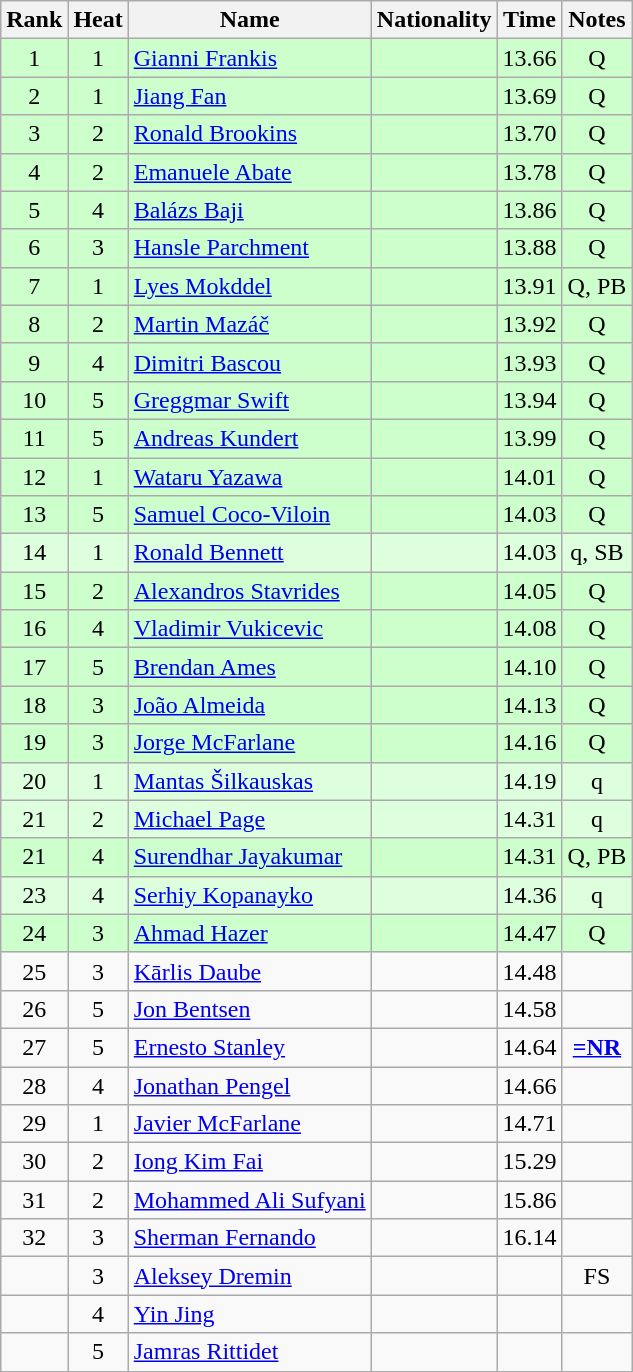<table class="wikitable sortable" style="text-align:center">
<tr>
<th>Rank</th>
<th>Heat</th>
<th>Name</th>
<th>Nationality</th>
<th>Time</th>
<th>Notes</th>
</tr>
<tr bgcolor=ccffcc>
<td>1</td>
<td>1</td>
<td align=left><a href='#'>Gianni Frankis</a></td>
<td align=left></td>
<td>13.66</td>
<td>Q</td>
</tr>
<tr bgcolor=ccffcc>
<td>2</td>
<td>1</td>
<td align=left><a href='#'>Jiang Fan</a></td>
<td align=left></td>
<td>13.69</td>
<td>Q</td>
</tr>
<tr bgcolor=ccffcc>
<td>3</td>
<td>2</td>
<td align=left><a href='#'>Ronald Brookins</a></td>
<td align=left></td>
<td>13.70</td>
<td>Q</td>
</tr>
<tr bgcolor=ccffcc>
<td>4</td>
<td>2</td>
<td align=left><a href='#'>Emanuele Abate</a></td>
<td align=left></td>
<td>13.78</td>
<td>Q</td>
</tr>
<tr bgcolor=ccffcc>
<td>5</td>
<td>4</td>
<td align=left><a href='#'>Balázs Baji</a></td>
<td align=left></td>
<td>13.86</td>
<td>Q</td>
</tr>
<tr bgcolor=ccffcc>
<td>6</td>
<td>3</td>
<td align=left><a href='#'>Hansle Parchment</a></td>
<td align=left></td>
<td>13.88</td>
<td>Q</td>
</tr>
<tr bgcolor=ccffcc>
<td>7</td>
<td>1</td>
<td align=left><a href='#'>Lyes Mokddel</a></td>
<td align=left></td>
<td>13.91</td>
<td>Q, PB</td>
</tr>
<tr bgcolor=ccffcc>
<td>8</td>
<td>2</td>
<td align=left><a href='#'>Martin Mazáč</a></td>
<td align=left></td>
<td>13.92</td>
<td>Q</td>
</tr>
<tr bgcolor=ccffcc>
<td>9</td>
<td>4</td>
<td align=left><a href='#'>Dimitri Bascou</a></td>
<td align=left></td>
<td>13.93</td>
<td>Q</td>
</tr>
<tr bgcolor=ccffcc>
<td>10</td>
<td>5</td>
<td align=left><a href='#'>Greggmar Swift</a></td>
<td align=left></td>
<td>13.94</td>
<td>Q</td>
</tr>
<tr bgcolor=ccffcc>
<td>11</td>
<td>5</td>
<td align=left><a href='#'>Andreas Kundert</a></td>
<td align=left></td>
<td>13.99</td>
<td>Q</td>
</tr>
<tr bgcolor=ccffcc>
<td>12</td>
<td>1</td>
<td align=left><a href='#'>Wataru Yazawa</a></td>
<td align=left></td>
<td>14.01</td>
<td>Q</td>
</tr>
<tr bgcolor=ccffcc>
<td>13</td>
<td>5</td>
<td align=left><a href='#'>Samuel Coco-Viloin</a></td>
<td align=left></td>
<td>14.03</td>
<td>Q</td>
</tr>
<tr bgcolor=ddffdd>
<td>14</td>
<td>1</td>
<td align=left><a href='#'>Ronald Bennett</a></td>
<td align=left></td>
<td>14.03</td>
<td>q, SB</td>
</tr>
<tr bgcolor=ccffcc>
<td>15</td>
<td>2</td>
<td align=left><a href='#'>Alexandros Stavrides</a></td>
<td align=left></td>
<td>14.05</td>
<td>Q</td>
</tr>
<tr bgcolor=ccffcc>
<td>16</td>
<td>4</td>
<td align=left><a href='#'>Vladimir Vukicevic</a></td>
<td align=left></td>
<td>14.08</td>
<td>Q</td>
</tr>
<tr bgcolor=ccffcc>
<td>17</td>
<td>5</td>
<td align=left><a href='#'>Brendan Ames</a></td>
<td align=left></td>
<td>14.10</td>
<td>Q</td>
</tr>
<tr bgcolor=ccffcc>
<td>18</td>
<td>3</td>
<td align=left><a href='#'>João Almeida</a></td>
<td align=left></td>
<td>14.13</td>
<td>Q</td>
</tr>
<tr bgcolor=ccffcc>
<td>19</td>
<td>3</td>
<td align=left><a href='#'>Jorge McFarlane</a></td>
<td align=left></td>
<td>14.16</td>
<td>Q</td>
</tr>
<tr bgcolor=ddffdd>
<td>20</td>
<td>1</td>
<td align=left><a href='#'>Mantas Šilkauskas</a></td>
<td align=left></td>
<td>14.19</td>
<td>q</td>
</tr>
<tr bgcolor=ddffdd>
<td>21</td>
<td>2</td>
<td align=left><a href='#'>Michael Page</a></td>
<td align=left></td>
<td>14.31</td>
<td>q</td>
</tr>
<tr bgcolor=ccffcc>
<td>21</td>
<td>4</td>
<td align=left><a href='#'>Surendhar Jayakumar</a></td>
<td align=left></td>
<td>14.31</td>
<td>Q, PB</td>
</tr>
<tr bgcolor=ddffdd>
<td>23</td>
<td>4</td>
<td align=left><a href='#'>Serhiy Kopanayko</a></td>
<td align=left></td>
<td>14.36</td>
<td>q</td>
</tr>
<tr bgcolor=ccffcc>
<td>24</td>
<td>3</td>
<td align=left><a href='#'>Ahmad Hazer</a></td>
<td align=left></td>
<td>14.47</td>
<td>Q</td>
</tr>
<tr>
<td>25</td>
<td>3</td>
<td align=left><a href='#'>Kārlis Daube</a></td>
<td align=left></td>
<td>14.48</td>
<td></td>
</tr>
<tr>
<td>26</td>
<td>5</td>
<td align=left><a href='#'>Jon Bentsen</a></td>
<td align=left></td>
<td>14.58</td>
<td></td>
</tr>
<tr>
<td>27</td>
<td>5</td>
<td align=left><a href='#'>Ernesto Stanley</a></td>
<td align=left></td>
<td>14.64</td>
<td><strong><a href='#'>=NR</a></strong></td>
</tr>
<tr>
<td>28</td>
<td>4</td>
<td align=left><a href='#'>Jonathan Pengel</a></td>
<td align=left></td>
<td>14.66</td>
<td></td>
</tr>
<tr>
<td>29</td>
<td>1</td>
<td align=left><a href='#'>Javier McFarlane</a></td>
<td align=left></td>
<td>14.71</td>
<td></td>
</tr>
<tr>
<td>30</td>
<td>2</td>
<td align=left><a href='#'>Iong Kim Fai</a></td>
<td align=left></td>
<td>15.29</td>
<td></td>
</tr>
<tr>
<td>31</td>
<td>2</td>
<td align=left><a href='#'>Mohammed Ali Sufyani</a></td>
<td align=left></td>
<td>15.86</td>
<td></td>
</tr>
<tr>
<td>32</td>
<td>3</td>
<td align=left><a href='#'>Sherman Fernando</a></td>
<td align=left></td>
<td>16.14</td>
<td></td>
</tr>
<tr>
<td></td>
<td>3</td>
<td align=left><a href='#'>Aleksey Dremin</a></td>
<td align=left></td>
<td></td>
<td>FS</td>
</tr>
<tr>
<td></td>
<td>4</td>
<td align=left><a href='#'>Yin Jing</a></td>
<td align=left></td>
<td></td>
<td></td>
</tr>
<tr>
<td></td>
<td>5</td>
<td align=left><a href='#'>Jamras Rittidet</a></td>
<td align=left></td>
<td></td>
<td></td>
</tr>
</table>
